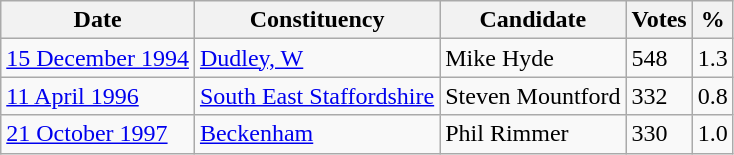<table class="wikitable sortable">
<tr>
<th>Date</th>
<th>Constituency</th>
<th>Candidate</th>
<th>Votes</th>
<th>%</th>
</tr>
<tr>
<td><a href='#'>15 December 1994</a></td>
<td><a href='#'>Dudley, W</a></td>
<td>Mike Hyde</td>
<td>548</td>
<td>1.3</td>
</tr>
<tr>
<td><a href='#'>11 April 1996</a></td>
<td><a href='#'>South East Staffordshire</a></td>
<td>Steven Mountford</td>
<td>332</td>
<td>0.8</td>
</tr>
<tr>
<td><a href='#'>21 October 1997</a></td>
<td><a href='#'>Beckenham</a></td>
<td>Phil Rimmer</td>
<td>330</td>
<td>1.0</td>
</tr>
</table>
